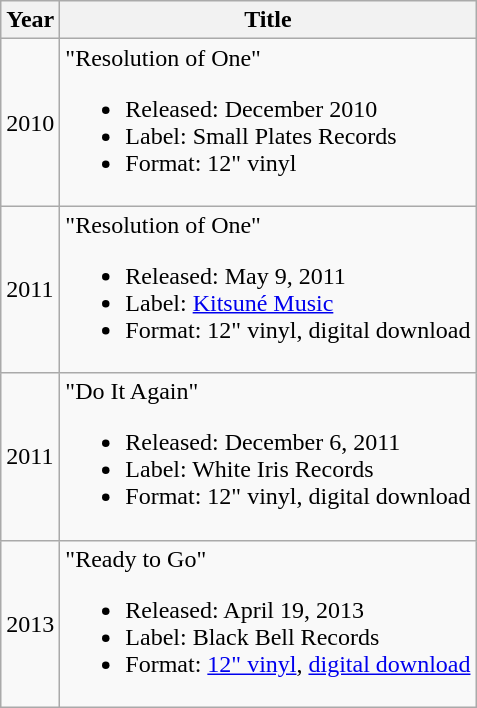<table class="wikitable">
<tr>
<th>Year</th>
<th>Title</th>
</tr>
<tr>
<td>2010</td>
<td>"Resolution of One"<br><ul><li>Released: December 2010</li><li>Label: Small Plates Records</li><li>Format: 12" vinyl</li></ul></td>
</tr>
<tr>
<td>2011</td>
<td>"Resolution of One"<br><ul><li>Released: May 9, 2011</li><li>Label: <a href='#'>Kitsuné Music</a></li><li>Format: 12" vinyl, digital download</li></ul></td>
</tr>
<tr>
<td>2011</td>
<td>"Do It Again"<br><ul><li>Released: December 6, 2011</li><li>Label: White Iris Records</li><li>Format: 12" vinyl, digital download</li></ul></td>
</tr>
<tr>
<td>2013</td>
<td>"Ready to Go"<br><ul><li>Released: April 19, 2013</li><li>Label: Black Bell Records</li><li>Format: <a href='#'>12" vinyl</a>, <a href='#'>digital download</a></li></ul></td>
</tr>
</table>
